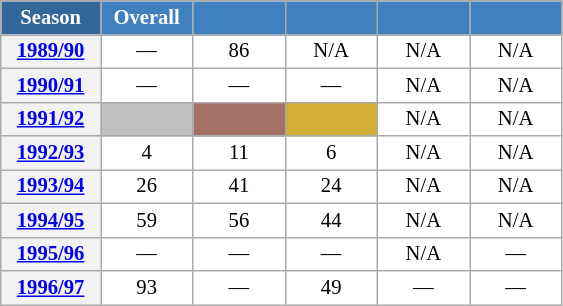<table class="wikitable" style="font-size:86%; text-align:center; border:grey solid 1px; border-collapse:collapse; background:#ffffff;">
<tr>
<th style="background-color:#369; color:white; width:60px;"> Season </th>
<th style="background-color:#4180be; color:white; width:55px;">Overall</th>
<th style="background-color:#4180be; color:white; width:55px;"></th>
<th style="background-color:#4180be; color:white; width:55px;"></th>
<th style="background-color:#4180be; color:white; width:55px;"></th>
<th style="background-color:#4180be; color:white; width:55px;"></th>
</tr>
<tr>
<th scope=row align=center><a href='#'>1989/90</a></th>
<td align=center>—</td>
<td align=center>86</td>
<td align=center>N/A</td>
<td align=center>N/A</td>
<td align=center>N/A</td>
</tr>
<tr>
<th scope=row align=center><a href='#'>1990/91</a></th>
<td align=center>—</td>
<td align=center>—</td>
<td align=center>—</td>
<td align=center>N/A</td>
<td align=center>N/A</td>
</tr>
<tr>
<th scope=row align=center><a href='#'>1991/92</a></th>
<td align=center bgcolor=silver></td>
<td align=center bgcolor=#A57164></td>
<td align=center bgcolor=#D4AF37></td>
<td align=center>N/A</td>
<td align=center>N/A</td>
</tr>
<tr>
<th scope=row align=center><a href='#'>1992/93</a></th>
<td align=center>4</td>
<td align=center>11</td>
<td align=center>6</td>
<td align=center>N/A</td>
<td align=center>N/A</td>
</tr>
<tr>
<th scope=row align=center><a href='#'>1993/94</a></th>
<td align=center>26</td>
<td align=center>41</td>
<td align=center>24</td>
<td align=center>N/A</td>
<td align=center>N/A</td>
</tr>
<tr>
<th scope=row align=center><a href='#'>1994/95</a></th>
<td align=center>59</td>
<td align=center>56</td>
<td align=center>44</td>
<td align=center>N/A</td>
<td align=center>N/A</td>
</tr>
<tr>
<th scope=row align=center><a href='#'>1995/96</a></th>
<td align=center>—</td>
<td align=center>—</td>
<td align=center>—</td>
<td align=center>N/A</td>
<td align=center>—</td>
</tr>
<tr>
<th scope=row align=center><a href='#'>1996/97</a></th>
<td align=center>93</td>
<td align=center>—</td>
<td align=center>49</td>
<td align=center>—</td>
<td align=center>—</td>
</tr>
</table>
